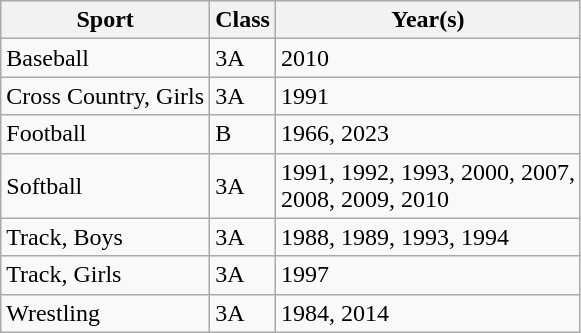<table class="wikitable">
<tr>
<th>Sport</th>
<th>Class</th>
<th>Year(s)</th>
</tr>
<tr>
<td>Baseball</td>
<td>3A</td>
<td>2010</td>
</tr>
<tr>
<td>Cross Country, Girls</td>
<td>3A</td>
<td>1991</td>
</tr>
<tr>
<td>Football</td>
<td>B</td>
<td>1966, 2023</td>
</tr>
<tr>
<td>Softball</td>
<td>3A</td>
<td>1991, 1992, 1993, 2000, 2007,<br>2008, 2009, 2010</td>
</tr>
<tr>
<td>Track, Boys</td>
<td>3A</td>
<td>1988, 1989, 1993, 1994</td>
</tr>
<tr>
<td>Track, Girls</td>
<td>3A</td>
<td>1997</td>
</tr>
<tr>
<td>Wrestling</td>
<td>3A</td>
<td>1984, 2014</td>
</tr>
</table>
